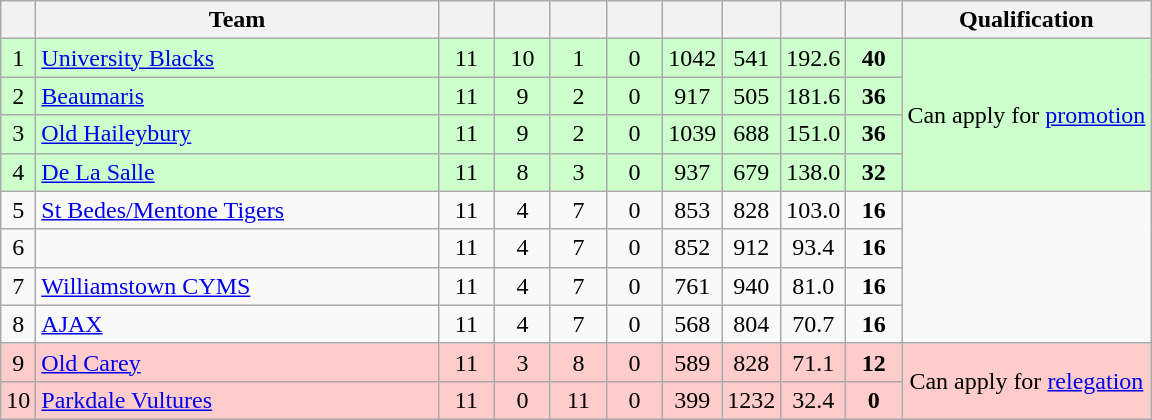<table class="wikitable" style="text-align:center; margin-bottom:0">
<tr>
<th style="width:10px"></th>
<th style="width:35%;">Team</th>
<th style="width:30px;"></th>
<th style="width:30px;"></th>
<th style="width:30px;"></th>
<th style="width:30px;"></th>
<th style="width:30px;"></th>
<th style="width:30px;"></th>
<th style="width:30px;"></th>
<th style="width:30px;"></th>
<th>Qualification</th>
</tr>
<tr style="background:#ccffcc;">
<td>1</td>
<td style="text-align:left;"><a href='#'>University Blacks</a></td>
<td>11</td>
<td>10</td>
<td>1</td>
<td>0</td>
<td>1042</td>
<td>541</td>
<td>192.6</td>
<td><strong>40</strong></td>
<td rowspan=4>Can apply for <a href='#'>promotion</a></td>
</tr>
<tr style="background:#ccffcc;">
<td>2</td>
<td style="text-align:left;"><a href='#'>Beaumaris</a></td>
<td>11</td>
<td>9</td>
<td>2</td>
<td>0</td>
<td>917</td>
<td>505</td>
<td>181.6</td>
<td><strong>36</strong></td>
</tr>
<tr style="background:#ccffcc;">
<td>3</td>
<td style="text-align:left;"><a href='#'>Old Haileybury</a></td>
<td>11</td>
<td>9</td>
<td>2</td>
<td>0</td>
<td>1039</td>
<td>688</td>
<td>151.0</td>
<td><strong>36</strong></td>
</tr>
<tr style="background:#ccffcc;">
<td>4</td>
<td style="text-align:left;"><a href='#'>De La Salle</a></td>
<td>11</td>
<td>8</td>
<td>3</td>
<td>0</td>
<td>937</td>
<td>679</td>
<td>138.0</td>
<td><strong>32</strong></td>
</tr>
<tr>
<td>5</td>
<td style="text-align:left;"><a href='#'>St Bedes/Mentone Tigers</a></td>
<td>11</td>
<td>4</td>
<td>7</td>
<td>0</td>
<td>853</td>
<td>828</td>
<td>103.0</td>
<td><strong>16</strong></td>
</tr>
<tr>
<td>6</td>
<td style="text-align:left;"></td>
<td>11</td>
<td>4</td>
<td>7</td>
<td>0</td>
<td>852</td>
<td>912</td>
<td>93.4</td>
<td><strong>16</strong></td>
</tr>
<tr>
<td>7</td>
<td style="text-align:left;"><a href='#'>Williamstown CYMS</a></td>
<td>11</td>
<td>4</td>
<td>7</td>
<td>0</td>
<td>761</td>
<td>940</td>
<td>81.0</td>
<td><strong>16</strong></td>
</tr>
<tr>
<td>8</td>
<td style="text-align:left;"><a href='#'>AJAX</a></td>
<td>11</td>
<td>4</td>
<td>7</td>
<td>0</td>
<td>568</td>
<td>804</td>
<td>70.7</td>
<td><strong>16</strong></td>
</tr>
<tr style="background:#FFCCCC;">
<td>9</td>
<td style="text-align:left;"><a href='#'>Old Carey</a></td>
<td>11</td>
<td>3</td>
<td>8</td>
<td>0</td>
<td>589</td>
<td>828</td>
<td>71.1</td>
<td><strong>12</strong></td>
<td rowspan=2>Can apply for <a href='#'>relegation</a></td>
</tr>
<tr style="background:#FFCCCC;">
<td>10</td>
<td style="text-align:left;"><a href='#'>Parkdale Vultures</a></td>
<td>11</td>
<td>0</td>
<td>11</td>
<td>0</td>
<td>399</td>
<td>1232</td>
<td>32.4</td>
<td><strong>0</strong></td>
</tr>
</table>
